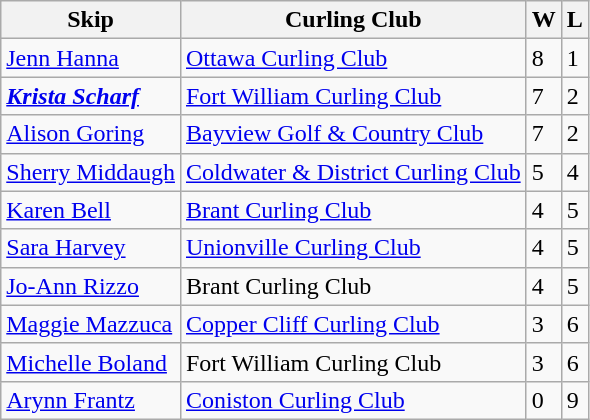<table class="wikitable">
<tr>
<th>Skip</th>
<th>Curling Club</th>
<th>W</th>
<th>L</th>
</tr>
<tr>
<td><a href='#'>Jenn Hanna</a></td>
<td><a href='#'>Ottawa Curling Club</a></td>
<td>8</td>
<td>1</td>
</tr>
<tr>
<td><strong><em><a href='#'>Krista Scharf</a></em></strong></td>
<td><a href='#'>Fort William Curling Club</a></td>
<td>7</td>
<td>2</td>
</tr>
<tr>
<td><a href='#'>Alison Goring</a></td>
<td><a href='#'>Bayview Golf & Country Club</a></td>
<td>7</td>
<td>2</td>
</tr>
<tr>
<td><a href='#'>Sherry Middaugh</a></td>
<td><a href='#'>Coldwater & District Curling Club</a></td>
<td>5</td>
<td>4</td>
</tr>
<tr>
<td><a href='#'>Karen Bell</a></td>
<td><a href='#'>Brant Curling Club</a></td>
<td>4</td>
<td>5</td>
</tr>
<tr>
<td><a href='#'>Sara Harvey</a></td>
<td><a href='#'>Unionville Curling Club</a></td>
<td>4</td>
<td>5</td>
</tr>
<tr>
<td><a href='#'>Jo-Ann Rizzo</a></td>
<td>Brant Curling Club</td>
<td>4</td>
<td>5</td>
</tr>
<tr>
<td><a href='#'>Maggie Mazzuca</a></td>
<td><a href='#'>Copper Cliff Curling Club</a></td>
<td>3</td>
<td>6</td>
</tr>
<tr>
<td><a href='#'>Michelle Boland</a></td>
<td>Fort William Curling Club</td>
<td>3</td>
<td>6</td>
</tr>
<tr>
<td><a href='#'>Arynn Frantz</a></td>
<td><a href='#'>Coniston Curling Club</a></td>
<td>0</td>
<td>9</td>
</tr>
</table>
